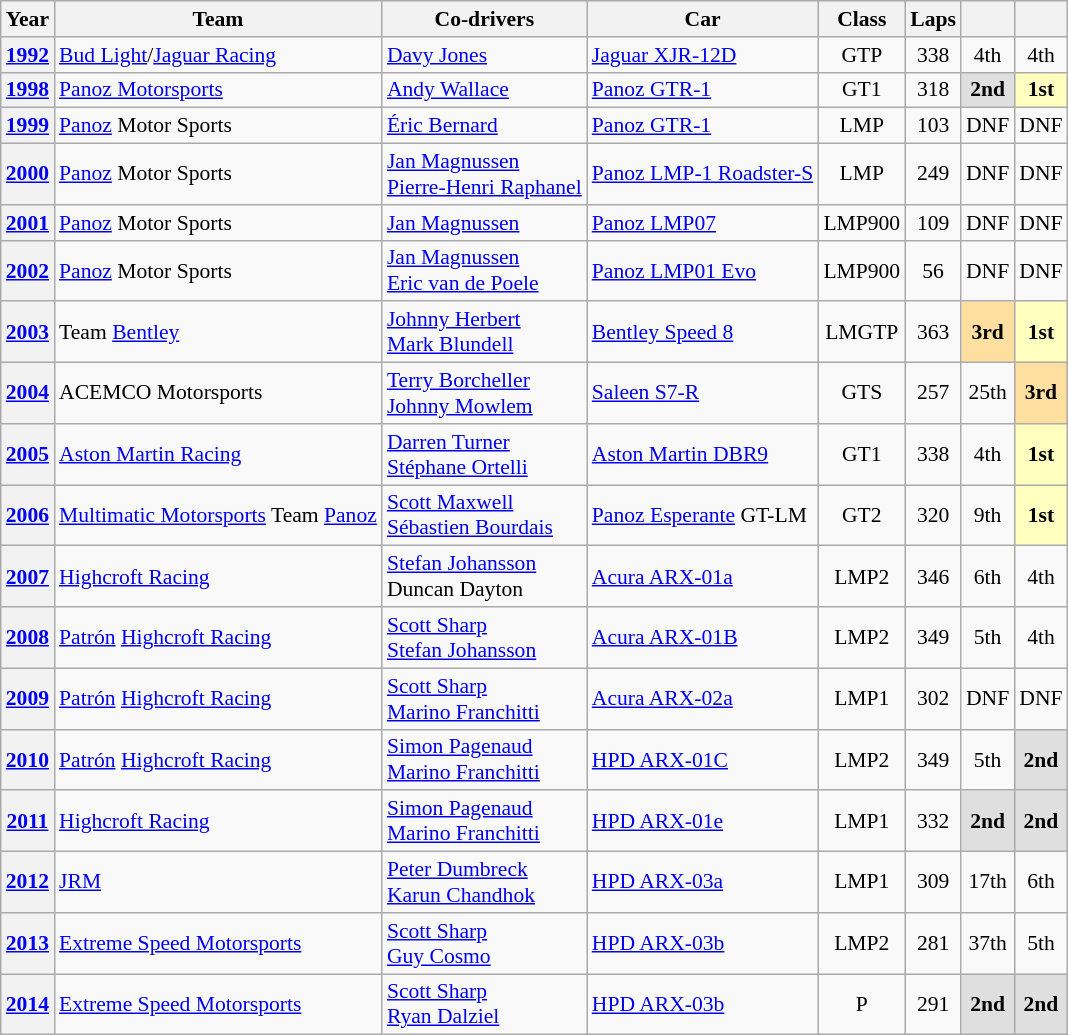<table class="wikitable" style="text-align:center; font-size:90%">
<tr>
<th>Year</th>
<th>Team</th>
<th>Co-drivers</th>
<th>Car</th>
<th>Class</th>
<th>Laps</th>
<th></th>
<th></th>
</tr>
<tr>
<th><a href='#'>1992</a></th>
<td align="left"> <a href='#'>Bud Light</a>/<a href='#'>Jaguar Racing</a></td>
<td align="left"> <a href='#'>Davy Jones</a></td>
<td align="left"><a href='#'>Jaguar XJR-12D</a></td>
<td>GTP</td>
<td>338</td>
<td>4th</td>
<td>4th</td>
</tr>
<tr>
<th><a href='#'>1998</a></th>
<td align="left"> <a href='#'>Panoz Motorsports</a></td>
<td align="left"> <a href='#'>Andy Wallace</a></td>
<td align="left"><a href='#'>Panoz GTR-1</a></td>
<td>GT1</td>
<td>318</td>
<td style="background:#DFDFDF;"><strong>2nd</strong></td>
<td style="background:#FFFFBF;"><strong>1st</strong></td>
</tr>
<tr>
<th><a href='#'>1999</a></th>
<td align="left"> <a href='#'>Panoz</a> Motor Sports</td>
<td align="left"> <a href='#'>Éric Bernard</a></td>
<td align="left"><a href='#'>Panoz GTR-1</a></td>
<td>LMP</td>
<td>103</td>
<td>DNF</td>
<td>DNF</td>
</tr>
<tr>
<th><a href='#'>2000</a></th>
<td align="left"> <a href='#'>Panoz</a> Motor Sports</td>
<td align="left" nowrap> <a href='#'>Jan Magnussen</a><br> <a href='#'>Pierre-Henri Raphanel</a></td>
<td align="left" nowrap><a href='#'>Panoz LMP-1 Roadster-S</a></td>
<td>LMP</td>
<td>249</td>
<td>DNF</td>
<td>DNF</td>
</tr>
<tr>
<th><a href='#'>2001</a></th>
<td align="left"> <a href='#'>Panoz</a> Motor Sports</td>
<td align="left"> <a href='#'>Jan Magnussen</a></td>
<td align="left"><a href='#'>Panoz LMP07</a></td>
<td>LMP900</td>
<td>109</td>
<td>DNF</td>
<td>DNF</td>
</tr>
<tr>
<th><a href='#'>2002</a></th>
<td align="left"> <a href='#'>Panoz</a> Motor Sports</td>
<td align="left"> <a href='#'>Jan Magnussen</a><br> <a href='#'>Eric van de Poele</a></td>
<td align="left"><a href='#'>Panoz LMP01 Evo</a></td>
<td>LMP900</td>
<td>56</td>
<td>DNF</td>
<td>DNF</td>
</tr>
<tr>
<th><a href='#'>2003</a></th>
<td align="left"> Team <a href='#'>Bentley</a></td>
<td align="left"> <a href='#'>Johnny Herbert</a><br> <a href='#'>Mark Blundell</a></td>
<td align="left"><a href='#'>Bentley Speed 8</a></td>
<td>LMGTP</td>
<td>363</td>
<td style="background:#FFDF9F;"><strong>3rd</strong></td>
<td style="background:#FFFFBF;"><strong>1st</strong></td>
</tr>
<tr>
<th><a href='#'>2004</a></th>
<td align="left"> ACEMCO Motorsports</td>
<td align="left"> <a href='#'>Terry Borcheller</a><br> <a href='#'>Johnny Mowlem</a></td>
<td align="left"><a href='#'>Saleen S7-R</a></td>
<td>GTS</td>
<td>257</td>
<td>25th</td>
<td style="background:#FFDF9F;"><strong>3rd</strong></td>
</tr>
<tr>
<th><a href='#'>2005</a></th>
<td align="left"> <a href='#'>Aston Martin Racing</a></td>
<td align="left"> <a href='#'>Darren Turner</a><br> <a href='#'>Stéphane Ortelli</a></td>
<td align="left"><a href='#'>Aston Martin DBR9</a></td>
<td>GT1</td>
<td>338</td>
<td>4th</td>
<td style="background:#FFFFBF;"><strong>1st</strong></td>
</tr>
<tr>
<th><a href='#'>2006</a></th>
<td align="left" nowrap> <a href='#'>Multimatic Motorsports</a> Team <a href='#'>Panoz</a></td>
<td align="left"> <a href='#'>Scott Maxwell</a><br> <a href='#'>Sébastien Bourdais</a></td>
<td align="left"><a href='#'>Panoz Esperante</a> GT-LM</td>
<td>GT2</td>
<td>320</td>
<td>9th</td>
<td style="background:#FFFFBF;"><strong>1st</strong></td>
</tr>
<tr>
<th><a href='#'>2007</a></th>
<td align="left"> <a href='#'>Highcroft Racing</a></td>
<td align="left"> <a href='#'>Stefan Johansson</a><br> Duncan Dayton</td>
<td align="left"><a href='#'>Acura ARX-01a</a></td>
<td>LMP2</td>
<td>346</td>
<td>6th</td>
<td>4th</td>
</tr>
<tr>
<th><a href='#'>2008</a></th>
<td align="left"> <a href='#'>Patrón</a> <a href='#'>Highcroft Racing</a></td>
<td align="left"> <a href='#'>Scott Sharp</a><br> <a href='#'>Stefan Johansson</a></td>
<td align="left"><a href='#'>Acura ARX-01B</a></td>
<td>LMP2</td>
<td>349</td>
<td>5th</td>
<td>4th</td>
</tr>
<tr>
<th><a href='#'>2009</a></th>
<td align="left"> <a href='#'>Patrón</a> <a href='#'>Highcroft Racing</a></td>
<td align="left"> <a href='#'>Scott Sharp</a><br> <a href='#'>Marino Franchitti</a></td>
<td align="left"><a href='#'>Acura ARX-02a</a></td>
<td>LMP1</td>
<td>302</td>
<td>DNF</td>
<td>DNF</td>
</tr>
<tr>
<th><a href='#'>2010</a></th>
<td align="left"> <a href='#'>Patrón</a> <a href='#'>Highcroft Racing</a></td>
<td align="left"> <a href='#'>Simon Pagenaud</a><br> <a href='#'>Marino Franchitti</a></td>
<td align="left"><a href='#'>HPD ARX-01C</a></td>
<td>LMP2</td>
<td>349</td>
<td>5th</td>
<td style="background:#DFDFDF;"><strong>2nd</strong></td>
</tr>
<tr>
<th><a href='#'>2011</a></th>
<td align="left"> <a href='#'>Highcroft Racing</a></td>
<td align="left"> <a href='#'>Simon Pagenaud</a><br> <a href='#'>Marino Franchitti</a></td>
<td align="left"><a href='#'>HPD ARX-01e</a></td>
<td>LMP1</td>
<td>332</td>
<td style="background:#DFDFDF;"><strong>2nd</strong></td>
<td style="background:#DFDFDF;"><strong>2nd</strong></td>
</tr>
<tr>
<th><a href='#'>2012</a></th>
<td align="left"> <a href='#'>JRM</a></td>
<td align="left"> <a href='#'>Peter Dumbreck</a><br> <a href='#'>Karun Chandhok</a></td>
<td align="left"><a href='#'>HPD ARX-03a</a></td>
<td>LMP1</td>
<td>309</td>
<td>17th</td>
<td>6th</td>
</tr>
<tr>
<th><a href='#'>2013</a></th>
<td align="left"> <a href='#'>Extreme Speed Motorsports</a></td>
<td align="left"> <a href='#'>Scott Sharp</a><br> <a href='#'>Guy Cosmo</a></td>
<td align="left"><a href='#'>HPD ARX-03b</a></td>
<td>LMP2</td>
<td>281</td>
<td>37th</td>
<td>5th</td>
</tr>
<tr>
<th><a href='#'>2014</a></th>
<td align="left"> <a href='#'>Extreme Speed Motorsports</a></td>
<td align="left"> <a href='#'>Scott Sharp</a><br> <a href='#'>Ryan Dalziel</a></td>
<td align="left"><a href='#'>HPD ARX-03b</a></td>
<td>P</td>
<td>291</td>
<td style="background:#DFDFDF;"><strong>2nd</strong></td>
<td style="background:#DFDFDF;"><strong>2nd</strong></td>
</tr>
</table>
